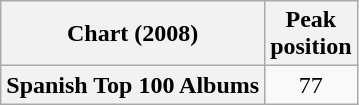<table class="wikitable plainrowheaders">
<tr>
<th scope="col">Chart (2008)</th>
<th scope="col">Peak<br>position</th>
</tr>
<tr>
<th scope="row">Spanish Top 100 Albums</th>
<td style="text-align:center;">77</td>
</tr>
</table>
